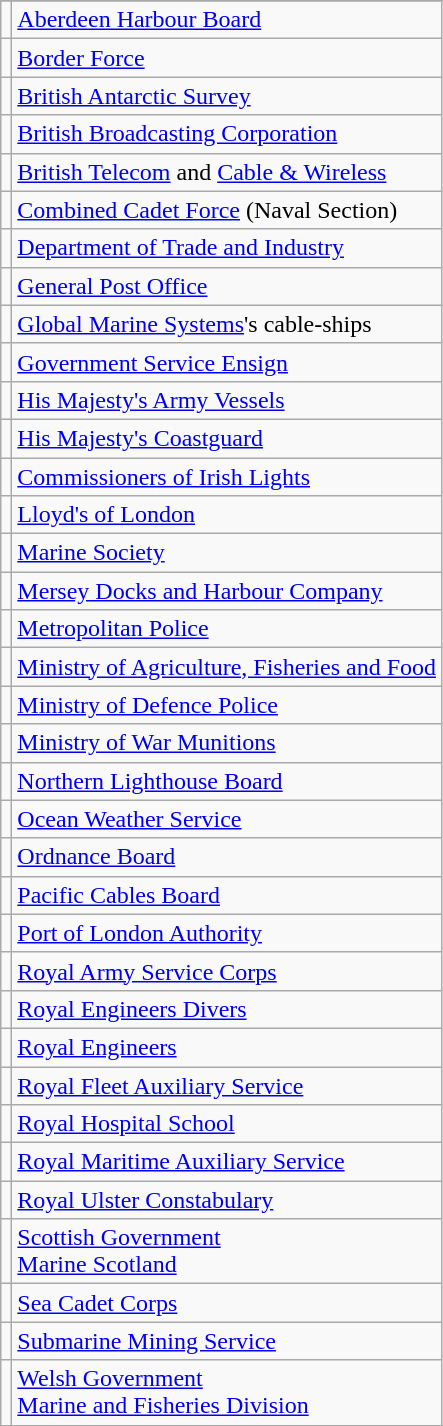<table class="wikitable">
<tr style="background:#efefef;">
</tr>
<tr>
<td></td>
<td><a href='#'>Aberdeen Harbour Board</a></td>
</tr>
<tr>
<td></td>
<td><a href='#'>Border Force</a></td>
</tr>
<tr>
<td></td>
<td><a href='#'>British Antarctic Survey</a></td>
</tr>
<tr>
<td></td>
<td><a href='#'>British Broadcasting Corporation</a></td>
</tr>
<tr>
<td></td>
<td><a href='#'>British Telecom</a> and <a href='#'>Cable & Wireless</a></td>
</tr>
<tr>
<td></td>
<td><a href='#'>Combined Cadet Force</a> (Naval Section)</td>
</tr>
<tr>
<td></td>
<td><a href='#'>Department of Trade and Industry</a></td>
</tr>
<tr>
<td></td>
<td><a href='#'>General Post Office</a></td>
</tr>
<tr>
<td></td>
<td><a href='#'>Global Marine Systems</a>'s cable-ships</td>
</tr>
<tr>
<td></td>
<td><a href='#'>Government Service Ensign</a></td>
</tr>
<tr>
<td></td>
<td><a href='#'>His Majesty's Army Vessels</a></td>
</tr>
<tr>
<td></td>
<td><a href='#'>His Majesty's Coastguard</a></td>
</tr>
<tr>
<td></td>
<td><a href='#'>Commissioners of Irish Lights</a></td>
</tr>
<tr>
<td></td>
<td><a href='#'>Lloyd's of London</a></td>
</tr>
<tr>
<td></td>
<td><a href='#'>Marine Society</a></td>
</tr>
<tr>
<td></td>
<td><a href='#'>Mersey Docks and Harbour Company</a></td>
</tr>
<tr>
<td></td>
<td><a href='#'>Metropolitan Police</a></td>
</tr>
<tr>
<td></td>
<td><a href='#'>Ministry of Agriculture, Fisheries and Food</a></td>
</tr>
<tr>
<td></td>
<td><a href='#'>Ministry of Defence Police</a></td>
</tr>
<tr>
<td></td>
<td><a href='#'>Ministry of War Munitions</a></td>
</tr>
<tr>
<td></td>
<td><a href='#'>Northern Lighthouse Board</a></td>
</tr>
<tr>
<td></td>
<td><a href='#'>Ocean Weather Service</a></td>
</tr>
<tr>
<td></td>
<td><a href='#'>Ordnance Board</a></td>
</tr>
<tr>
<td></td>
<td><a href='#'>Pacific Cables Board</a></td>
</tr>
<tr>
<td></td>
<td><a href='#'>Port of London Authority</a></td>
</tr>
<tr>
<td></td>
<td><a href='#'>Royal Army Service Corps</a></td>
</tr>
<tr>
<td></td>
<td><a href='#'>Royal Engineers Divers</a></td>
</tr>
<tr>
<td></td>
<td><a href='#'>Royal Engineers</a></td>
</tr>
<tr>
<td></td>
<td><a href='#'>Royal Fleet Auxiliary Service</a></td>
</tr>
<tr>
<td></td>
<td><a href='#'>Royal Hospital School</a></td>
</tr>
<tr>
<td></td>
<td><a href='#'>Royal Maritime Auxiliary Service</a></td>
</tr>
<tr>
<td></td>
<td><a href='#'>Royal Ulster Constabulary</a></td>
</tr>
<tr>
<td></td>
<td><a href='#'>Scottish Government</a> <br><a href='#'>Marine Scotland</a></td>
</tr>
<tr>
<td></td>
<td><a href='#'>Sea Cadet Corps</a></td>
</tr>
<tr>
<td></td>
<td><a href='#'>Submarine Mining Service</a></td>
</tr>
<tr>
<td></td>
<td><a href='#'>Welsh Government</a> <br><a href='#'>Marine and Fisheries Division</a></td>
</tr>
<tr>
</tr>
</table>
